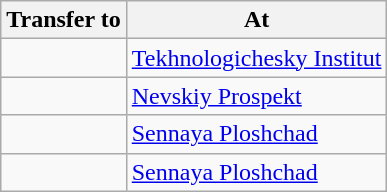<table class="wikitable" style="border-collapse: collapse; text-align: left;">
<tr>
<th>Transfer to</th>
<th>At</th>
</tr>
<tr>
<td></td>
<td><a href='#'>Tekhnologichesky Institut</a></td>
</tr>
<tr>
<td></td>
<td><a href='#'>Nevskiy Prospekt</a></td>
</tr>
<tr>
<td></td>
<td><a href='#'>Sennaya Ploshchad</a></td>
</tr>
<tr>
<td></td>
<td><a href='#'>Sennaya Ploshchad</a></td>
</tr>
</table>
